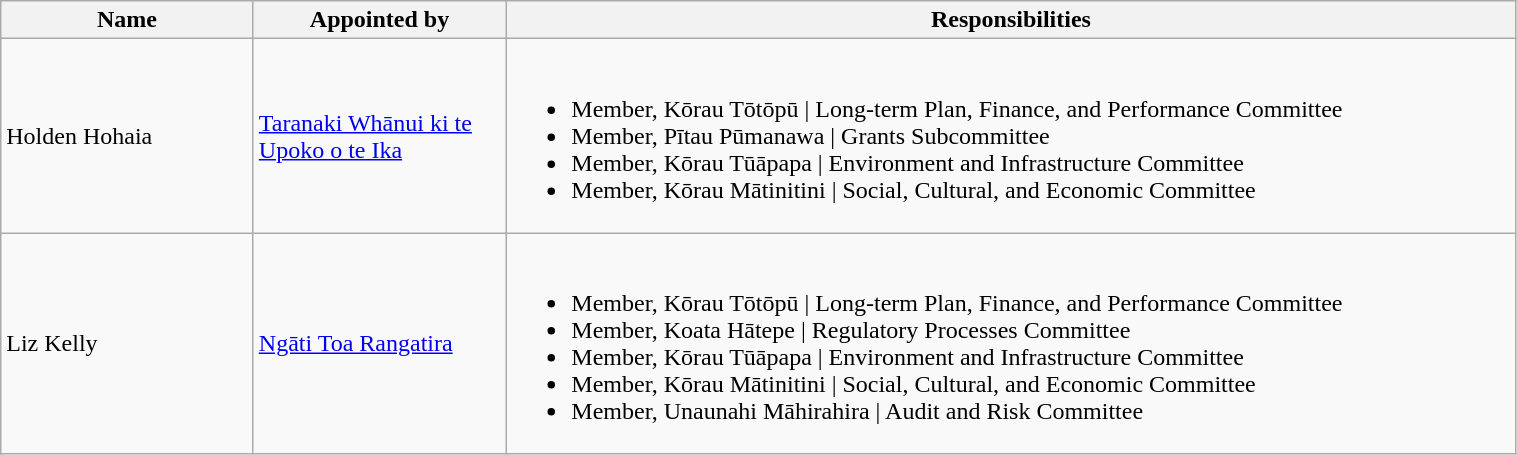<table class="wikitable" width="80%">
<tr>
<th width="15%">Name</th>
<th width="15%">Appointed by</th>
<th width="60%">Responsibilities</th>
</tr>
<tr>
<td>Holden Hohaia</td>
<td><a href='#'>Taranaki Whānui ki te Upoko o te Ika</a></td>
<td><br><ul><li>Member, Kōrau Tōtōpū | Long-term Plan, Finance, and Performance Committee</li><li>Member, Pītau Pūmanawa | Grants Subcommittee</li><li>Member, Kōrau Tūāpapa | Environment and Infrastructure Committee</li><li>Member, Kōrau Mātinitini | Social, Cultural, and Economic Committee</li></ul></td>
</tr>
<tr>
<td>Liz Kelly</td>
<td><a href='#'>Ngāti Toa Rangatira</a></td>
<td><br><ul><li>Member, Kōrau Tōtōpū | Long-term Plan, Finance, and Performance Committee</li><li>Member, Koata Hātepe | Regulatory Processes Committee</li><li>Member, Kōrau Tūāpapa | Environment and Infrastructure Committee</li><li>Member, Kōrau Mātinitini | Social, Cultural, and Economic Committee</li><li>Member, Unaunahi Māhirahira | Audit and Risk Committee</li></ul></td>
</tr>
</table>
